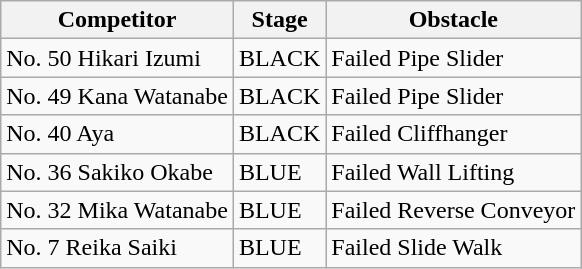<table class="wikitable">
<tr>
<th>Competitor</th>
<th>Stage</th>
<th>Obstacle</th>
</tr>
<tr>
<td>No. 50 Hikari Izumi</td>
<td>BLACK</td>
<td>Failed Pipe Slider</td>
</tr>
<tr>
<td>No. 49 Kana Watanabe</td>
<td>BLACK</td>
<td>Failed Pipe Slider</td>
</tr>
<tr>
<td>No. 40 Aya</td>
<td>BLACK</td>
<td>Failed Cliffhanger</td>
</tr>
<tr>
<td>No. 36 Sakiko Okabe</td>
<td>BLUE</td>
<td>Failed Wall Lifting</td>
</tr>
<tr>
<td>No. 32 Mika Watanabe</td>
<td>BLUE</td>
<td>Failed Reverse Conveyor</td>
</tr>
<tr>
<td>No. 7 Reika Saiki</td>
<td>BLUE</td>
<td>Failed Slide Walk</td>
</tr>
</table>
